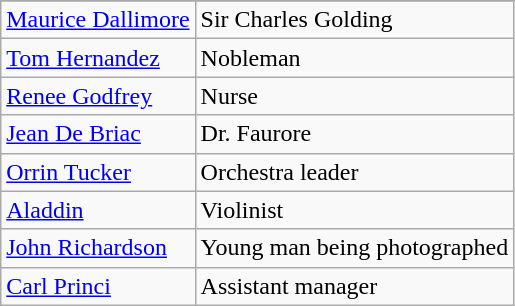<table class=wikitable>
<tr>
</tr>
<tr>
<td><a href='#'>Maurice Dallimore</a></td>
<td>Sir Charles Golding</td>
</tr>
<tr>
<td><a href='#'>Tom Hernandez</a></td>
<td>Nobleman</td>
</tr>
<tr>
<td><a href='#'>Renee Godfrey</a></td>
<td>Nurse</td>
</tr>
<tr>
<td><a href='#'>Jean De Briac</a></td>
<td>Dr. Faurore</td>
</tr>
<tr>
<td><a href='#'>Orrin Tucker</a></td>
<td>Orchestra leader</td>
</tr>
<tr>
<td><a href='#'>Aladdin</a></td>
<td>Violinist</td>
</tr>
<tr>
<td><a href='#'>John Richardson</a></td>
<td>Young man being photographed</td>
</tr>
<tr>
<td><a href='#'>Carl Princi</a></td>
<td>Assistant manager</td>
</tr>
</table>
